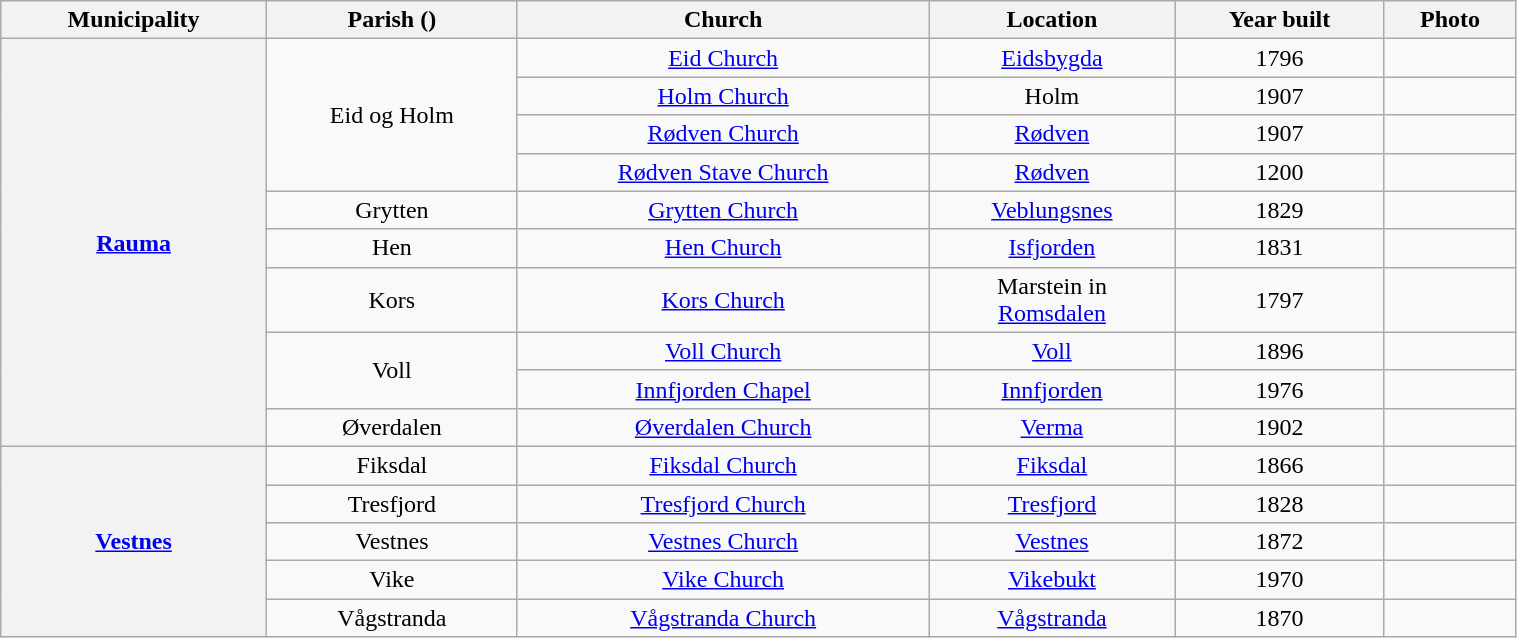<table class="wikitable" style="text-align: center; width: 80%;">
<tr>
<th>Municipality</th>
<th>Parish ()</th>
<th>Church</th>
<th>Location</th>
<th>Year built</th>
<th>Photo</th>
</tr>
<tr>
<th rowspan="10"><a href='#'>Rauma</a></th>
<td rowspan="4">Eid og Holm</td>
<td><a href='#'>Eid Church</a></td>
<td><a href='#'>Eidsbygda</a></td>
<td>1796</td>
<td></td>
</tr>
<tr>
<td><a href='#'>Holm Church</a></td>
<td>Holm</td>
<td>1907</td>
<td></td>
</tr>
<tr>
<td><a href='#'>Rødven Church</a></td>
<td><a href='#'>Rødven</a></td>
<td>1907</td>
<td></td>
</tr>
<tr>
<td><a href='#'>Rødven Stave Church</a></td>
<td><a href='#'>Rødven</a></td>
<td>1200</td>
<td></td>
</tr>
<tr>
<td>Grytten</td>
<td><a href='#'>Grytten Church</a></td>
<td><a href='#'>Veblungsnes</a></td>
<td>1829</td>
<td></td>
</tr>
<tr>
<td>Hen</td>
<td><a href='#'>Hen Church</a></td>
<td><a href='#'>Isfjorden</a></td>
<td>1831</td>
<td></td>
</tr>
<tr>
<td>Kors</td>
<td><a href='#'>Kors Church</a></td>
<td>Marstein in<br><a href='#'>Romsdalen</a></td>
<td>1797</td>
<td></td>
</tr>
<tr>
<td rowspan="2">Voll</td>
<td><a href='#'>Voll Church</a></td>
<td><a href='#'>Voll</a></td>
<td>1896</td>
<td></td>
</tr>
<tr>
<td><a href='#'>Innfjorden Chapel</a></td>
<td><a href='#'>Innfjorden</a></td>
<td>1976</td>
<td></td>
</tr>
<tr>
<td>Øverdalen</td>
<td><a href='#'>Øverdalen Church</a></td>
<td><a href='#'>Verma</a></td>
<td>1902</td>
<td></td>
</tr>
<tr>
<th rowspan="5"><a href='#'>Vestnes</a></th>
<td>Fiksdal</td>
<td><a href='#'>Fiksdal Church</a></td>
<td><a href='#'>Fiksdal</a></td>
<td>1866</td>
<td></td>
</tr>
<tr>
<td>Tresfjord</td>
<td><a href='#'>Tresfjord Church</a></td>
<td><a href='#'>Tresfjord</a></td>
<td>1828</td>
<td></td>
</tr>
<tr>
<td>Vestnes</td>
<td><a href='#'>Vestnes Church</a></td>
<td><a href='#'>Vestnes</a></td>
<td>1872</td>
<td></td>
</tr>
<tr>
<td>Vike</td>
<td><a href='#'>Vike Church</a></td>
<td><a href='#'>Vikebukt</a></td>
<td>1970</td>
<td></td>
</tr>
<tr>
<td>Vågstranda</td>
<td><a href='#'>Vågstranda Church</a></td>
<td><a href='#'>Vågstranda</a></td>
<td>1870</td>
<td></td>
</tr>
</table>
